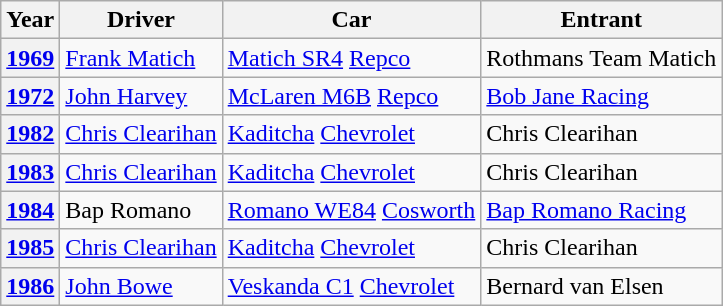<table class="wikitable">
<tr style="font-weight:bold">
<th>Year</th>
<th>Driver</th>
<th>Car</th>
<th>Entrant</th>
</tr>
<tr>
<th><a href='#'>1969</a></th>
<td> <a href='#'>Frank Matich</a></td>
<td><a href='#'>Matich SR4</a> <a href='#'>Repco</a></td>
<td>Rothmans Team Matich</td>
</tr>
<tr>
<th><a href='#'>1972</a></th>
<td> <a href='#'>John Harvey</a></td>
<td><a href='#'>McLaren M6B</a> <a href='#'>Repco</a></td>
<td><a href='#'>Bob Jane Racing</a></td>
</tr>
<tr>
<th><a href='#'>1982</a></th>
<td> <a href='#'>Chris Clearihan</a></td>
<td><a href='#'>Kaditcha</a> <a href='#'>Chevrolet</a></td>
<td>Chris Clearihan</td>
</tr>
<tr>
<th><a href='#'>1983</a></th>
<td> <a href='#'>Chris Clearihan</a></td>
<td><a href='#'>Kaditcha</a> <a href='#'>Chevrolet</a></td>
<td>Chris Clearihan</td>
</tr>
<tr>
<th><a href='#'>1984</a></th>
<td> Bap Romano</td>
<td><a href='#'>Romano WE84</a> <a href='#'>Cosworth</a></td>
<td><a href='#'>Bap Romano Racing</a></td>
</tr>
<tr>
<th><a href='#'>1985</a></th>
<td> <a href='#'>Chris Clearihan</a></td>
<td><a href='#'>Kaditcha</a> <a href='#'>Chevrolet</a></td>
<td>Chris Clearihan</td>
</tr>
<tr>
<th><a href='#'>1986</a></th>
<td> <a href='#'>John Bowe</a></td>
<td><a href='#'>Veskanda C1</a> <a href='#'>Chevrolet</a></td>
<td>Bernard van Elsen</td>
</tr>
</table>
